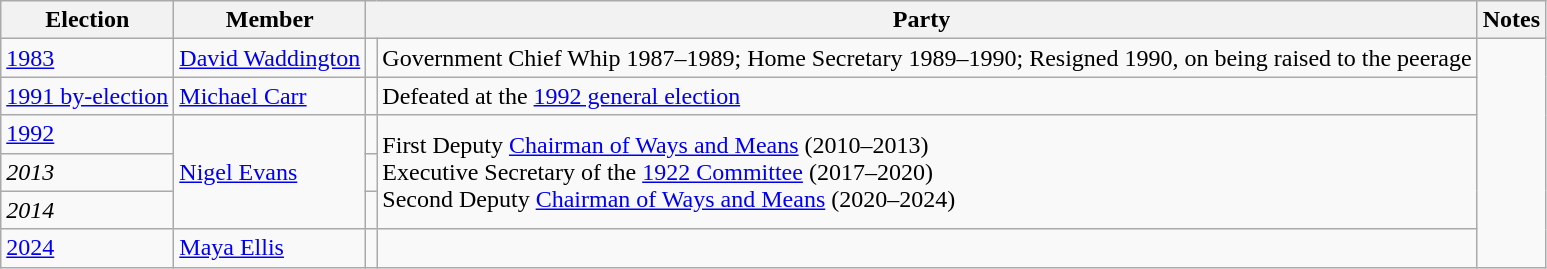<table class="wikitable">
<tr>
<th>Election</th>
<th>Member</th>
<th colspan="2">Party</th>
<th>Notes</th>
</tr>
<tr>
<td><a href='#'>1983</a></td>
<td><a href='#'>David Waddington</a></td>
<td></td>
<td>Government Chief Whip 1987–1989; Home Secretary 1989–1990; Resigned 1990, on being raised to the peerage</td>
</tr>
<tr>
<td><a href='#'>1991 by-election</a></td>
<td><a href='#'>Michael Carr</a></td>
<td></td>
<td>Defeated at the <a href='#'>1992 general election</a></td>
</tr>
<tr>
<td><a href='#'>1992</a></td>
<td rowspan=3><a href='#'>Nigel Evans</a></td>
<td></td>
<td rowspan=3>First Deputy <a href='#'>Chairman of Ways and Means</a> (2010–2013)<br>Executive Secretary of the <a href='#'>1922 Committee</a> (2017–2020)<br>Second Deputy <a href='#'>Chairman of Ways and Means</a> (2020–2024)</td>
</tr>
<tr>
<td><em>2013</em></td>
<td></td>
</tr>
<tr>
<td><em>2014</em></td>
<td></td>
</tr>
<tr>
<td><a href='#'>2024</a></td>
<td><a href='#'>Maya Ellis</a></td>
<td></td>
<td></td>
</tr>
</table>
